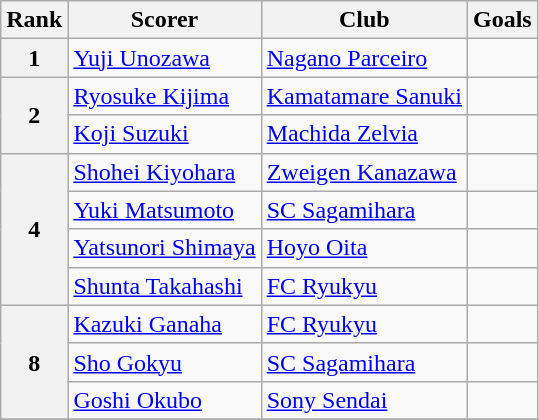<table class="wikitable">
<tr>
<th>Rank</th>
<th>Scorer</th>
<th>Club</th>
<th>Goals</th>
</tr>
<tr>
<th>1</th>
<td> <a href='#'>Yuji Unozawa</a></td>
<td><a href='#'>Nagano Parceiro</a></td>
<td></td>
</tr>
<tr>
<th rowspan=2>2</th>
<td> <a href='#'>Ryosuke Kijima</a></td>
<td><a href='#'>Kamatamare Sanuki</a></td>
<td></td>
</tr>
<tr>
<td> <a href='#'>Koji Suzuki</a></td>
<td><a href='#'>Machida Zelvia</a></td>
<td></td>
</tr>
<tr>
<th rowspan=4>4</th>
<td> <a href='#'>Shohei Kiyohara</a></td>
<td><a href='#'>Zweigen Kanazawa</a></td>
<td></td>
</tr>
<tr>
<td> <a href='#'>Yuki Matsumoto</a></td>
<td><a href='#'>SC Sagamihara</a></td>
<td></td>
</tr>
<tr>
<td> <a href='#'>Yatsunori Shimaya</a></td>
<td><a href='#'>Hoyo Oita</a></td>
<td></td>
</tr>
<tr>
<td> <a href='#'>Shunta Takahashi</a></td>
<td><a href='#'>FC Ryukyu</a></td>
<td></td>
</tr>
<tr>
<th rowspan=3>8</th>
<td> <a href='#'>Kazuki Ganaha</a></td>
<td><a href='#'>FC Ryukyu</a></td>
<td></td>
</tr>
<tr>
<td> <a href='#'>Sho Gokyu</a></td>
<td><a href='#'>SC Sagamihara</a></td>
<td></td>
</tr>
<tr>
<td> <a href='#'>Goshi Okubo</a></td>
<td><a href='#'>Sony Sendai</a></td>
<td></td>
</tr>
<tr>
</tr>
</table>
